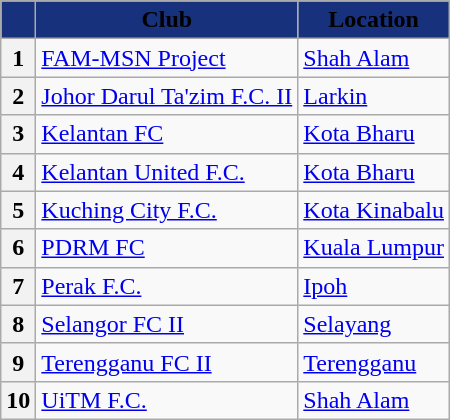<table class="wikitable sortable" style="text-align:left">
<tr>
<th style="background:#17317c;"></th>
<th style="background:#17317c;"><span>Club</span></th>
<th style="background:#17317c;"><span>Location</span></th>
</tr>
<tr>
<th>1</th>
<td><a href='#'>FAM-MSN Project</a></td>
<td><a href='#'>Shah Alam</a></td>
</tr>
<tr>
<th>2</th>
<td><a href='#'>Johor Darul Ta'zim F.C. II</a></td>
<td><a href='#'>Larkin</a></td>
</tr>
<tr>
<th>3</th>
<td><a href='#'>Kelantan FC</a></td>
<td><a href='#'>Kota Bharu</a></td>
</tr>
<tr>
<th>4</th>
<td><a href='#'>Kelantan United F.C.</a></td>
<td><a href='#'>Kota Bharu</a></td>
</tr>
<tr>
<th>5</th>
<td><a href='#'>Kuching City F.C.</a></td>
<td><a href='#'>Kota Kinabalu</a></td>
</tr>
<tr>
<th>6</th>
<td><a href='#'>PDRM FC</a></td>
<td><a href='#'>Kuala Lumpur</a></td>
</tr>
<tr>
<th>7</th>
<td><a href='#'>Perak F.C.</a></td>
<td><a href='#'>Ipoh</a></td>
</tr>
<tr>
<th>8</th>
<td><a href='#'>Selangor FC II</a></td>
<td><a href='#'>Selayang</a></td>
</tr>
<tr>
<th>9</th>
<td><a href='#'>Terengganu FC II</a></td>
<td><a href='#'>Terengganu</a></td>
</tr>
<tr>
<th>10</th>
<td><a href='#'>UiTM F.C.</a></td>
<td><a href='#'>Shah Alam</a></td>
</tr>
</table>
